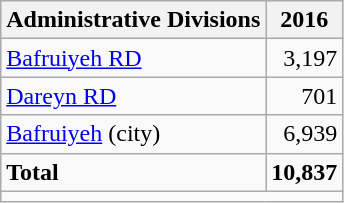<table class="wikitable">
<tr>
<th>Administrative Divisions</th>
<th>2016</th>
</tr>
<tr>
<td><a href='#'>Bafruiyeh RD</a></td>
<td style="text-align: right;">3,197</td>
</tr>
<tr>
<td><a href='#'>Dareyn RD</a></td>
<td style="text-align: right;">701</td>
</tr>
<tr>
<td><a href='#'>Bafruiyeh</a> (city)</td>
<td style="text-align: right;">6,939</td>
</tr>
<tr>
<td><strong>Total</strong></td>
<td style="text-align: right;"><strong>10,837</strong></td>
</tr>
<tr>
<td colspan=2></td>
</tr>
</table>
